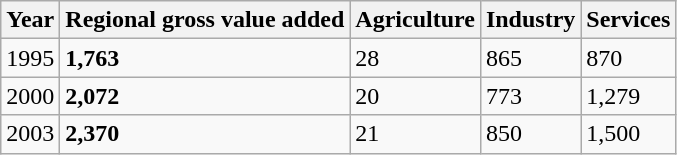<table class="wikitable">
<tr>
<th>Year</th>
<th>Regional gross value added</th>
<th>Agriculture</th>
<th>Industry</th>
<th>Services</th>
</tr>
<tr>
<td>1995</td>
<td><strong>1,763</strong></td>
<td>28</td>
<td>865</td>
<td>870</td>
</tr>
<tr>
<td>2000</td>
<td><strong>2,072</strong></td>
<td>20</td>
<td>773</td>
<td>1,279</td>
</tr>
<tr>
<td>2003</td>
<td><strong>2,370</strong></td>
<td>21</td>
<td>850</td>
<td>1,500</td>
</tr>
</table>
